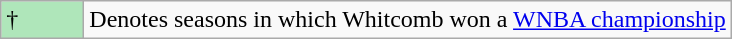<table class="wikitable">
<tr>
<td style="background:#afe6ba; width:3em;">†</td>
<td>Denotes seasons in which Whitcomb won a <a href='#'>WNBA championship</a></td>
</tr>
</table>
